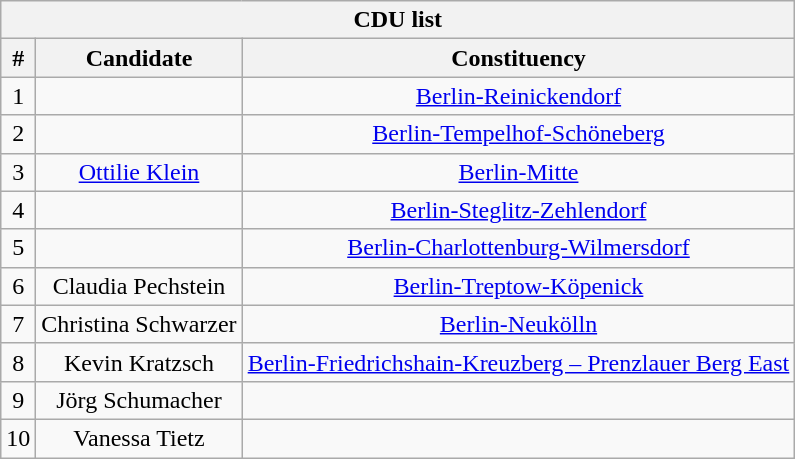<table class="wikitable mw-collapsible mw-collapsed" style="text-align:center">
<tr>
<th colspan=3>CDU list</th>
</tr>
<tr>
<th>#</th>
<th>Candidate</th>
<th>Constituency</th>
</tr>
<tr>
<td>1</td>
<td></td>
<td><a href='#'>Berlin-Reinickendorf</a></td>
</tr>
<tr>
<td>2</td>
<td></td>
<td><a href='#'>Berlin-Tempelhof-Schöneberg</a></td>
</tr>
<tr>
<td>3</td>
<td><a href='#'>Ottilie Klein</a></td>
<td><a href='#'>Berlin-Mitte</a></td>
</tr>
<tr>
<td>4</td>
<td></td>
<td><a href='#'>Berlin-Steglitz-Zehlendorf</a></td>
</tr>
<tr>
<td>5</td>
<td></td>
<td><a href='#'>Berlin-Charlottenburg-Wilmersdorf</a></td>
</tr>
<tr>
<td>6</td>
<td>Claudia Pechstein</td>
<td><a href='#'>Berlin-Treptow-Köpenick</a></td>
</tr>
<tr>
<td>7</td>
<td>Christina Schwarzer</td>
<td><a href='#'>Berlin-Neukölln</a></td>
</tr>
<tr>
<td>8</td>
<td>Kevin Kratzsch</td>
<td><a href='#'>Berlin-Friedrichshain-Kreuzberg – Prenzlauer Berg East</a></td>
</tr>
<tr>
<td>9</td>
<td>Jörg Schumacher</td>
<td></td>
</tr>
<tr>
<td>10</td>
<td>Vanessa Tietz</td>
<td></td>
</tr>
</table>
